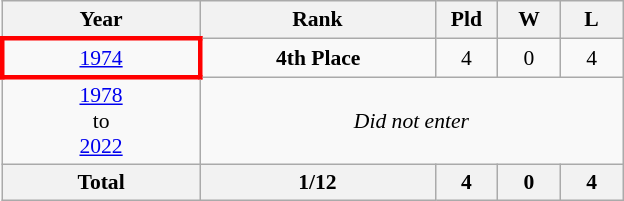<table class="wikitable" style="text-align: center;font-size:90%;">
<tr>
<th width=125>Year</th>
<th width=150>Rank</th>
<th width=35>Pld</th>
<th width=35>W</th>
<th width=35>L</th>
</tr>
<tr>
<td style="border: 3px solid red"> <a href='#'>1974</a></td>
<td><strong>4th Place</strong></td>
<td>4</td>
<td>0</td>
<td>4</td>
</tr>
<tr>
<td> <a href='#'>1978</a><br>to<br> <a href='#'>2022</a></td>
<td colspan=4><em>Did not enter</em></td>
</tr>
<tr>
<th>Total</th>
<th>1/12</th>
<th>4</th>
<th>0</th>
<th>4</th>
</tr>
</table>
